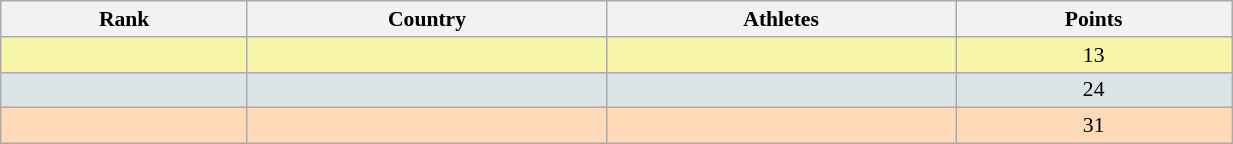<table class="wikitable" width=65% style="font-size:90%; text-align:center;">
<tr>
<th>Rank</th>
<th>Country</th>
<th>Athletes</th>
<th>Points</th>
</tr>
<tr bgcolor="#F7F6A8">
<td></td>
<td align=left></td>
<td></td>
<td>13</td>
</tr>
<tr bgcolor="#DCE5E5">
<td></td>
<td align=left></td>
<td></td>
<td>24</td>
</tr>
<tr bgcolor="#FFDAB9">
<td></td>
<td align=left></td>
<td></td>
<td>31</td>
</tr>
</table>
